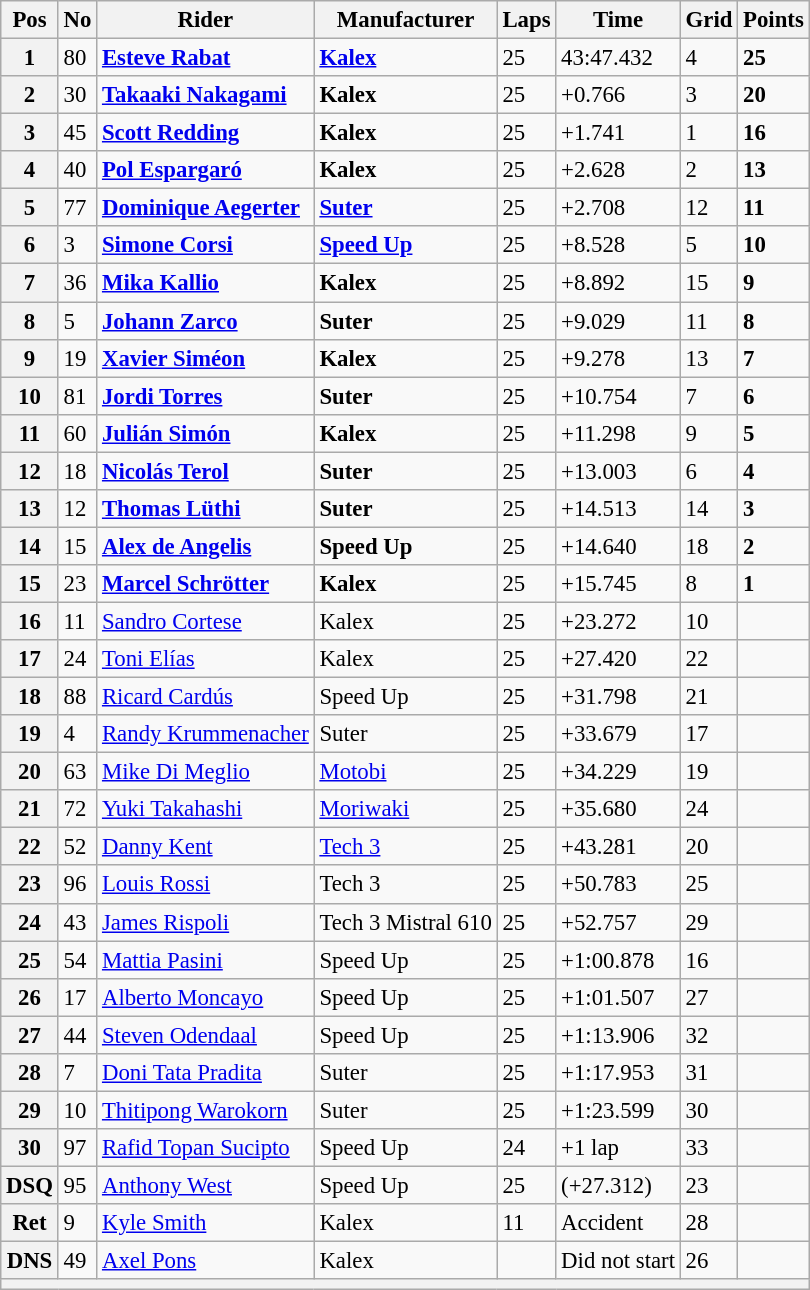<table class="wikitable" style="font-size: 95%;">
<tr>
<th>Pos</th>
<th>No</th>
<th>Rider</th>
<th>Manufacturer</th>
<th>Laps</th>
<th>Time</th>
<th>Grid</th>
<th>Points</th>
</tr>
<tr>
<th>1</th>
<td>80</td>
<td> <strong><a href='#'>Esteve Rabat</a></strong></td>
<td><strong><a href='#'>Kalex</a></strong></td>
<td>25</td>
<td>43:47.432</td>
<td>4</td>
<td><strong>25</strong></td>
</tr>
<tr>
<th>2</th>
<td>30</td>
<td> <strong><a href='#'>Takaaki Nakagami</a></strong></td>
<td><strong>Kalex</strong></td>
<td>25</td>
<td>+0.766</td>
<td>3</td>
<td><strong>20</strong></td>
</tr>
<tr>
<th>3</th>
<td>45</td>
<td> <strong><a href='#'>Scott Redding</a></strong></td>
<td><strong>Kalex</strong></td>
<td>25</td>
<td>+1.741</td>
<td>1</td>
<td><strong>16</strong></td>
</tr>
<tr>
<th>4</th>
<td>40</td>
<td> <strong><a href='#'>Pol Espargaró</a></strong></td>
<td><strong>Kalex</strong></td>
<td>25</td>
<td>+2.628</td>
<td>2</td>
<td><strong>13</strong></td>
</tr>
<tr>
<th>5</th>
<td>77</td>
<td> <strong><a href='#'>Dominique Aegerter</a></strong></td>
<td><strong><a href='#'>Suter</a></strong></td>
<td>25</td>
<td>+2.708</td>
<td>12</td>
<td><strong>11</strong></td>
</tr>
<tr>
<th>6</th>
<td>3</td>
<td> <strong><a href='#'>Simone Corsi</a></strong></td>
<td><strong><a href='#'>Speed Up</a></strong></td>
<td>25</td>
<td>+8.528</td>
<td>5</td>
<td><strong>10</strong></td>
</tr>
<tr>
<th>7</th>
<td>36</td>
<td> <strong><a href='#'>Mika Kallio</a></strong></td>
<td><strong>Kalex</strong></td>
<td>25</td>
<td>+8.892</td>
<td>15</td>
<td><strong>9</strong></td>
</tr>
<tr>
<th>8</th>
<td>5</td>
<td> <strong><a href='#'>Johann Zarco</a></strong></td>
<td><strong>Suter</strong></td>
<td>25</td>
<td>+9.029</td>
<td>11</td>
<td><strong>8</strong></td>
</tr>
<tr>
<th>9</th>
<td>19</td>
<td> <strong><a href='#'>Xavier Siméon</a></strong></td>
<td><strong>Kalex</strong></td>
<td>25</td>
<td>+9.278</td>
<td>13</td>
<td><strong>7</strong></td>
</tr>
<tr>
<th>10</th>
<td>81</td>
<td> <strong><a href='#'>Jordi Torres</a></strong></td>
<td><strong>Suter</strong></td>
<td>25</td>
<td>+10.754</td>
<td>7</td>
<td><strong>6</strong></td>
</tr>
<tr>
<th>11</th>
<td>60</td>
<td> <strong><a href='#'>Julián Simón</a></strong></td>
<td><strong>Kalex</strong></td>
<td>25</td>
<td>+11.298</td>
<td>9</td>
<td><strong>5</strong></td>
</tr>
<tr>
<th>12</th>
<td>18</td>
<td> <strong><a href='#'>Nicolás Terol</a></strong></td>
<td><strong>Suter</strong></td>
<td>25</td>
<td>+13.003</td>
<td>6</td>
<td><strong>4</strong></td>
</tr>
<tr>
<th>13</th>
<td>12</td>
<td> <strong><a href='#'>Thomas Lüthi</a></strong></td>
<td><strong>Suter</strong></td>
<td>25</td>
<td>+14.513</td>
<td>14</td>
<td><strong>3</strong></td>
</tr>
<tr>
<th>14</th>
<td>15</td>
<td> <strong><a href='#'>Alex de Angelis</a></strong></td>
<td><strong>Speed Up</strong></td>
<td>25</td>
<td>+14.640</td>
<td>18</td>
<td><strong>2</strong></td>
</tr>
<tr>
<th>15</th>
<td>23</td>
<td> <strong><a href='#'>Marcel Schrötter</a></strong></td>
<td><strong>Kalex</strong></td>
<td>25</td>
<td>+15.745</td>
<td>8</td>
<td><strong>1</strong></td>
</tr>
<tr>
<th>16</th>
<td>11</td>
<td> <a href='#'>Sandro Cortese</a></td>
<td>Kalex</td>
<td>25</td>
<td>+23.272</td>
<td>10</td>
<td></td>
</tr>
<tr>
<th>17</th>
<td>24</td>
<td> <a href='#'>Toni Elías</a></td>
<td>Kalex</td>
<td>25</td>
<td>+27.420</td>
<td>22</td>
<td></td>
</tr>
<tr>
<th>18</th>
<td>88</td>
<td> <a href='#'>Ricard Cardús</a></td>
<td>Speed Up</td>
<td>25</td>
<td>+31.798</td>
<td>21</td>
<td></td>
</tr>
<tr>
<th>19</th>
<td>4</td>
<td> <a href='#'>Randy Krummenacher</a></td>
<td>Suter</td>
<td>25</td>
<td>+33.679</td>
<td>17</td>
<td></td>
</tr>
<tr>
<th>20</th>
<td>63</td>
<td> <a href='#'>Mike Di Meglio</a></td>
<td><a href='#'>Motobi</a></td>
<td>25</td>
<td>+34.229</td>
<td>19</td>
<td></td>
</tr>
<tr>
<th>21</th>
<td>72</td>
<td> <a href='#'>Yuki Takahashi</a></td>
<td><a href='#'>Moriwaki</a></td>
<td>25</td>
<td>+35.680</td>
<td>24</td>
<td></td>
</tr>
<tr>
<th>22</th>
<td>52</td>
<td> <a href='#'>Danny Kent</a></td>
<td><a href='#'>Tech 3</a></td>
<td>25</td>
<td>+43.281</td>
<td>20</td>
<td></td>
</tr>
<tr>
<th>23</th>
<td>96</td>
<td> <a href='#'>Louis Rossi</a></td>
<td>Tech 3</td>
<td>25</td>
<td>+50.783</td>
<td>25</td>
<td></td>
</tr>
<tr>
<th>24</th>
<td>43</td>
<td> <a href='#'>James Rispoli</a></td>
<td>Tech 3 Mistral 610</td>
<td>25</td>
<td>+52.757</td>
<td>29</td>
<td></td>
</tr>
<tr>
<th>25</th>
<td>54</td>
<td> <a href='#'>Mattia Pasini</a></td>
<td>Speed Up</td>
<td>25</td>
<td>+1:00.878</td>
<td>16</td>
<td></td>
</tr>
<tr>
<th>26</th>
<td>17</td>
<td> <a href='#'>Alberto Moncayo</a></td>
<td>Speed Up</td>
<td>25</td>
<td>+1:01.507</td>
<td>27</td>
<td></td>
</tr>
<tr>
<th>27</th>
<td>44</td>
<td> <a href='#'>Steven Odendaal</a></td>
<td>Speed Up</td>
<td>25</td>
<td>+1:13.906</td>
<td>32</td>
<td></td>
</tr>
<tr>
<th>28</th>
<td>7</td>
<td> <a href='#'>Doni Tata Pradita</a></td>
<td>Suter</td>
<td>25</td>
<td>+1:17.953</td>
<td>31</td>
<td></td>
</tr>
<tr>
<th>29</th>
<td>10</td>
<td> <a href='#'>Thitipong Warokorn</a></td>
<td>Suter</td>
<td>25</td>
<td>+1:23.599</td>
<td>30</td>
<td></td>
</tr>
<tr>
<th>30</th>
<td>97</td>
<td> <a href='#'>Rafid Topan Sucipto</a></td>
<td>Speed Up</td>
<td>24</td>
<td>+1 lap</td>
<td>33</td>
<td></td>
</tr>
<tr>
<th>DSQ</th>
<td>95</td>
<td> <a href='#'>Anthony West</a></td>
<td>Speed Up</td>
<td>25</td>
<td>(+27.312)</td>
<td>23</td>
<td></td>
</tr>
<tr>
<th>Ret</th>
<td>9</td>
<td> <a href='#'>Kyle Smith</a></td>
<td>Kalex</td>
<td>11</td>
<td>Accident</td>
<td>28</td>
<td></td>
</tr>
<tr>
<th>DNS</th>
<td>49</td>
<td> <a href='#'>Axel Pons</a></td>
<td>Kalex</td>
<td></td>
<td>Did not start</td>
<td>26</td>
<td></td>
</tr>
<tr>
<th colspan=8></th>
</tr>
</table>
